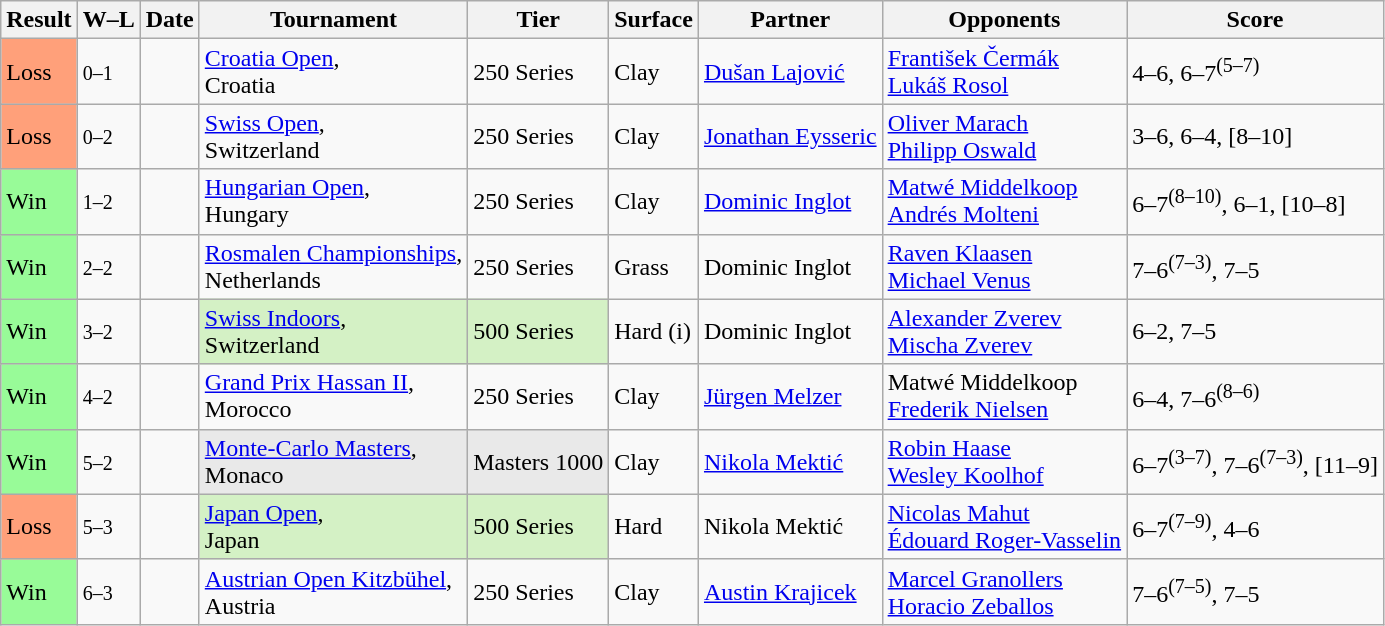<table class="sortable wikitable">
<tr>
<th>Result</th>
<th class=unsortable>W–L</th>
<th>Date</th>
<th>Tournament</th>
<th>Tier</th>
<th>Surface</th>
<th>Partner</th>
<th>Opponents</th>
<th class=unsortable>Score</th>
</tr>
<tr>
<td bgcolor=FFA07A>Loss</td>
<td><small>0–1</small></td>
<td><a href='#'></a></td>
<td><a href='#'>Croatia Open</a>,<br>Croatia</td>
<td>250 Series</td>
<td>Clay</td>
<td> <a href='#'>Dušan Lajović</a></td>
<td> <a href='#'>František Čermák</a><br> <a href='#'>Lukáš Rosol</a></td>
<td>4–6, 6–7<sup>(5–7)</sup></td>
</tr>
<tr>
<td bgcolor=FFA07A>Loss</td>
<td><small>0–2</small></td>
<td><a href='#'></a></td>
<td><a href='#'>Swiss Open</a>,<br>Switzerland</td>
<td>250 Series</td>
<td>Clay</td>
<td> <a href='#'>Jonathan Eysseric</a></td>
<td> <a href='#'>Oliver Marach</a><br> <a href='#'>Philipp Oswald</a></td>
<td>3–6, 6–4, [8–10]</td>
</tr>
<tr>
<td bgcolor=98FB98>Win</td>
<td><small>1–2</small></td>
<td><a href='#'></a></td>
<td><a href='#'>Hungarian Open</a>,<br>Hungary</td>
<td>250 Series</td>
<td>Clay</td>
<td> <a href='#'>Dominic Inglot</a></td>
<td> <a href='#'>Matwé Middelkoop</a><br> <a href='#'>Andrés Molteni</a></td>
<td>6–7<sup>(8–10)</sup>, 6–1, [10–8]</td>
</tr>
<tr>
<td bgcolor=98FB98>Win</td>
<td><small>2–2</small></td>
<td><a href='#'></a></td>
<td><a href='#'>Rosmalen Championships</a>,<br>Netherlands</td>
<td>250 Series</td>
<td>Grass</td>
<td> Dominic Inglot</td>
<td> <a href='#'>Raven Klaasen</a><br> <a href='#'>Michael Venus</a></td>
<td>7–6<sup>(7–3)</sup>, 7–5</td>
</tr>
<tr>
<td bgcolor=98FB98>Win</td>
<td><small>3–2</small></td>
<td><a href='#'></a></td>
<td style=background:#D4F1C5><a href='#'>Swiss Indoors</a>,<br>Switzerland</td>
<td style=background:#D4F1C5>500 Series</td>
<td>Hard (i)</td>
<td> Dominic Inglot</td>
<td> <a href='#'>Alexander Zverev</a><br> <a href='#'>Mischa Zverev</a></td>
<td>6–2, 7–5</td>
</tr>
<tr>
<td bgcolor=98FB98>Win</td>
<td><small>4–2</small></td>
<td><a href='#'></a></td>
<td><a href='#'>Grand Prix Hassan II</a>,<br>Morocco</td>
<td>250 Series</td>
<td>Clay</td>
<td> <a href='#'>Jürgen Melzer</a></td>
<td> Matwé Middelkoop<br> <a href='#'>Frederik Nielsen</a></td>
<td>6–4, 7–6<sup>(8–6)</sup></td>
</tr>
<tr>
<td bgcolor=98FB98>Win</td>
<td><small>5–2</small></td>
<td><a href='#'></a></td>
<td style=background:#E9E9E9><a href='#'>Monte-Carlo Masters</a>,<br>Monaco</td>
<td style=background:#E9E9E9>Masters 1000</td>
<td>Clay</td>
<td> <a href='#'>Nikola Mektić</a></td>
<td> <a href='#'>Robin Haase</a><br> <a href='#'>Wesley Koolhof</a></td>
<td>6–7<sup>(3–7)</sup>, 7–6<sup>(7–3)</sup>, [11–9]</td>
</tr>
<tr>
<td bgcolor=FFA07A>Loss</td>
<td><small>5–3</small></td>
<td><a href='#'></a></td>
<td style=background:#D4F1C5><a href='#'>Japan Open</a>,<br>Japan</td>
<td style=background:#D4F1C5>500 Series</td>
<td>Hard</td>
<td> Nikola Mektić</td>
<td> <a href='#'>Nicolas Mahut</a><br> <a href='#'>Édouard Roger-Vasselin</a></td>
<td>6–7<sup>(7–9)</sup>, 4–6</td>
</tr>
<tr>
<td bgcolor=98FB98>Win</td>
<td><small>6–3</small></td>
<td><a href='#'></a></td>
<td><a href='#'>Austrian Open Kitzbühel</a>,<br>Austria</td>
<td>250 Series</td>
<td>Clay</td>
<td> <a href='#'>Austin Krajicek</a></td>
<td> <a href='#'>Marcel Granollers</a><br> <a href='#'>Horacio Zeballos</a></td>
<td>7–6<sup>(7–5)</sup>, 7–5</td>
</tr>
</table>
